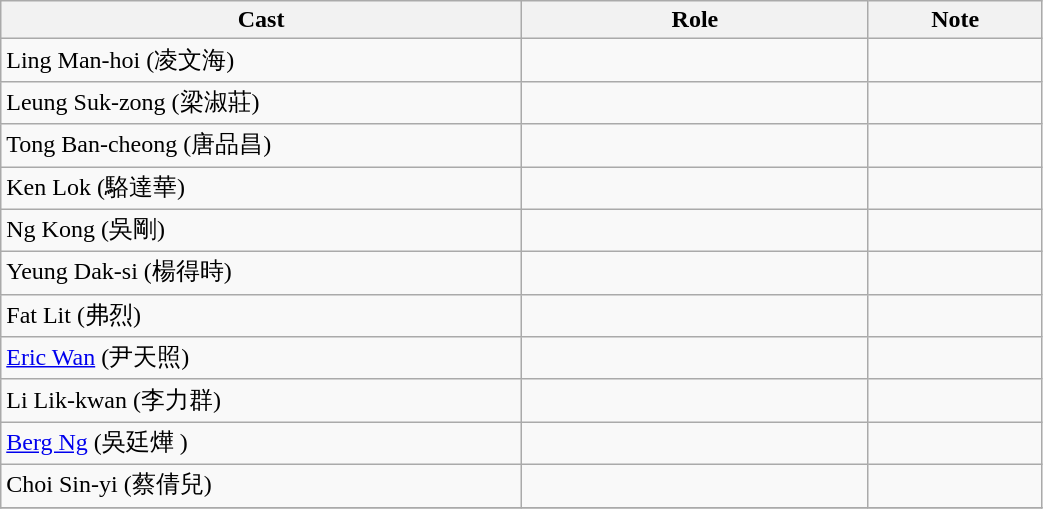<table class="wikitable" width="55%">
<tr>
<th style="width:30%">Cast</th>
<th style="width:20%">Role</th>
<th style="width:10%">Note</th>
</tr>
<tr>
<td>Ling Man-hoi (凌文海)</td>
<td></td>
<td></td>
</tr>
<tr>
<td>Leung Suk-zong (梁淑莊)</td>
<td></td>
<td></td>
</tr>
<tr>
<td>Tong Ban-cheong (唐品昌)</td>
<td></td>
<td></td>
</tr>
<tr>
<td>Ken Lok (駱達華)</td>
<td></td>
<td></td>
</tr>
<tr>
<td>Ng Kong (吳剛)</td>
<td></td>
<td></td>
</tr>
<tr>
<td>Yeung Dak-si (楊得時)</td>
<td></td>
<td></td>
</tr>
<tr>
<td>Fat Lit (弗烈)</td>
<td></td>
<td></td>
</tr>
<tr>
<td><a href='#'>Eric Wan</a> (尹天照)</td>
<td></td>
<td></td>
</tr>
<tr>
<td>Li Lik-kwan (李力群)</td>
<td></td>
<td></td>
</tr>
<tr>
<td><a href='#'>Berg Ng</a> (吳廷燁 )</td>
<td></td>
<td></td>
</tr>
<tr>
<td>Choi Sin-yi (蔡倩兒)</td>
<td></td>
<td></td>
</tr>
<tr>
</tr>
</table>
